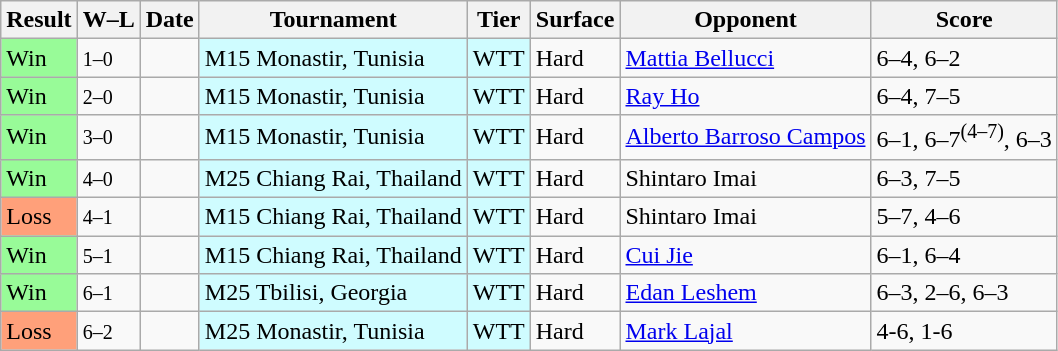<table class="sortable wikitable">
<tr>
<th>Result</th>
<th class="unsortable">W–L</th>
<th>Date</th>
<th>Tournament</th>
<th>Tier</th>
<th>Surface</th>
<th>Opponent</th>
<th class="unsortable">Score</th>
</tr>
<tr>
<td bgcolor=98fb98>Win</td>
<td><small>1–0</small></td>
<td></td>
<td style="background:#cffcff;">M15 Monastir, Tunisia</td>
<td style="background:#cffcff;">WTT</td>
<td>Hard</td>
<td> <a href='#'>Mattia Bellucci</a></td>
<td>6–4, 6–2</td>
</tr>
<tr>
<td bgcolor=98fb98>Win</td>
<td><small>2–0</small></td>
<td></td>
<td style="background:#cffcff;">M15 Monastir, Tunisia</td>
<td style="background:#cffcff;">WTT</td>
<td>Hard</td>
<td> <a href='#'>Ray Ho</a></td>
<td>6–4, 7–5</td>
</tr>
<tr>
<td bgcolor=98fb98>Win</td>
<td><small>3–0</small></td>
<td></td>
<td style="background:#cffcff;">M15 Monastir, Tunisia</td>
<td style="background:#cffcff;">WTT</td>
<td>Hard</td>
<td> <a href='#'>Alberto Barroso Campos</a></td>
<td>6–1, 6–7<sup>(4–7)</sup>, 6–3</td>
</tr>
<tr>
<td bgcolor=98fb98>Win</td>
<td><small>4–0</small></td>
<td></td>
<td style="background:#cffcff;">M25 Chiang Rai, Thailand</td>
<td style="background:#cffcff;">WTT</td>
<td>Hard</td>
<td> Shintaro Imai</td>
<td>6–3, 7–5</td>
</tr>
<tr>
<td bgcolor=ffa07a>Loss</td>
<td><small>4–1</small></td>
<td></td>
<td style="background:#cffcff;">M15 Chiang Rai, Thailand</td>
<td style="background:#cffcff;">WTT</td>
<td>Hard</td>
<td> Shintaro Imai</td>
<td>5–7, 4–6</td>
</tr>
<tr>
<td bgcolor=98fb98>Win</td>
<td><small>5–1</small></td>
<td></td>
<td style="background:#cffcff;">M15 Chiang Rai, Thailand</td>
<td style="background:#cffcff;">WTT</td>
<td>Hard</td>
<td> <a href='#'>Cui Jie</a></td>
<td>6–1, 6–4</td>
</tr>
<tr>
<td bgcolor=98fb98>Win</td>
<td><small>6–1</small></td>
<td></td>
<td style="background:#cffcff;">M25 Tbilisi, Georgia</td>
<td style="background:#cffcff;">WTT</td>
<td>Hard</td>
<td> <a href='#'>Edan Leshem</a></td>
<td>6–3, 2–6, 6–3</td>
</tr>
<tr>
<td bgcolor=ffa07a>Loss</td>
<td><small>6–2</small></td>
<td></td>
<td style="background:#cffcff;">M25 Monastir, Tunisia</td>
<td style="background:#cffcff;">WTT</td>
<td>Hard</td>
<td> <a href='#'>Mark Lajal</a></td>
<td>4-6, 1-6</td>
</tr>
</table>
